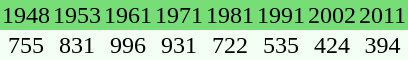<table align="center" cellspacing="0" style="background:#f3fff3">
<tr bgcolor="#77dd77">
<td align="center">1948</td>
<td align="center">1953</td>
<td align="center">1961</td>
<td align="center">1971</td>
<td align="center">1981</td>
<td align="center">1991</td>
<td align="center">2002</td>
<td align="center">2011</td>
</tr>
<tr>
<td align="center">755</td>
<td align="center">831</td>
<td align="center">996</td>
<td align="center">931</td>
<td align="center">722</td>
<td align="center">535</td>
<td align="center">424</td>
<td align="center">394</td>
</tr>
</table>
